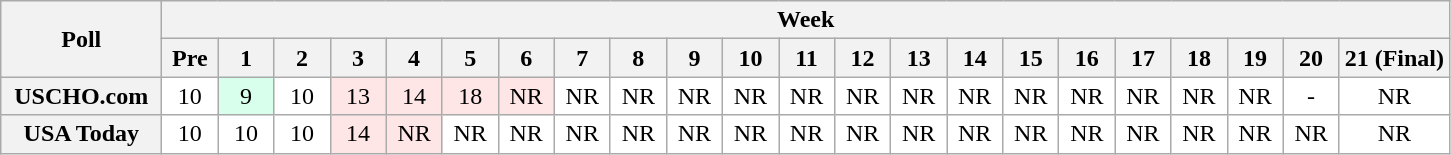<table class="wikitable" style="white-space:nowrap;">
<tr>
<th scope="col" width="100" rowspan="2">Poll</th>
<th colspan="25">Week</th>
</tr>
<tr>
<th scope="col" width="30">Pre</th>
<th scope="col" width="30">1</th>
<th scope="col" width="30">2</th>
<th scope="col" width="30">3</th>
<th scope="col" width="30">4</th>
<th scope="col" width="30">5</th>
<th scope="col" width="30">6</th>
<th scope="col" width="30">7</th>
<th scope="col" width="30">8</th>
<th scope="col" width="30">9</th>
<th scope="col" width="30">10</th>
<th scope="col" width="30">11</th>
<th scope="col" width="30">12</th>
<th scope="col" width="30">13</th>
<th scope="col" width="30">14</th>
<th scope="col" width="30">15</th>
<th scope="col" width="30">16</th>
<th scope="col" width="30">17</th>
<th scope="col" width="30">18</th>
<th scope="col" width="30">19</th>
<th scope="col" width="30">20</th>
<th scope="col" width="30">21 (Final)</th>
</tr>
<tr style="text-align:center;">
<th>USCHO.com</th>
<td bgcolor=FFFFFF>10</td>
<td bgcolor=D8FFEB>9</td>
<td bgcolor=FFFFFF>10</td>
<td bgcolor=FFE6E6>13</td>
<td bgcolor=FFE6E6>14</td>
<td bgcolor=FFE6E6>18</td>
<td bgcolor=FFE6E6>NR</td>
<td bgcolor=FFFFFF>NR</td>
<td bgcolor=FFFFFF>NR</td>
<td bgcolor=FFFFFF>NR</td>
<td bgcolor=FFFFFF>NR</td>
<td bgcolor=FFFFFF>NR</td>
<td bgcolor=FFFFFF>NR</td>
<td bgcolor=FFFFFF>NR</td>
<td bgcolor=FFFFFF>NR</td>
<td bgcolor=FFFFFF>NR</td>
<td bgcolor=FFFFFF>NR</td>
<td bgcolor=FFFFFF>NR</td>
<td bgcolor=FFFFFF>NR</td>
<td bgcolor=FFFFFF>NR</td>
<td bgcolor=FFFFFF>-</td>
<td bgcolor=FFFFFF>NR</td>
</tr>
<tr style="text-align:center;">
<th>USA Today</th>
<td bgcolor=FFFFFF>10</td>
<td bgcolor=FFFFFF>10</td>
<td bgcolor=FFFFFF>10</td>
<td bgcolor=FFE6E6>14</td>
<td bgcolor=FFE6E6>NR</td>
<td bgcolor=FFFFFF>NR</td>
<td bgcolor=FFFFFF>NR</td>
<td bgcolor=FFFFFF>NR</td>
<td bgcolor=FFFFFF>NR</td>
<td bgcolor=FFFFFF>NR</td>
<td bgcolor=FFFFFF>NR</td>
<td bgcolor=FFFFFF>NR</td>
<td bgcolor=FFFFFF>NR</td>
<td bgcolor=FFFFFF>NR</td>
<td bgcolor=FFFFFF>NR</td>
<td bgcolor=FFFFFF>NR</td>
<td bgcolor=FFFFFF>NR</td>
<td bgcolor=FFFFFF>NR</td>
<td bgcolor=FFFFFF>NR</td>
<td bgcolor=FFFFFF>NR</td>
<td bgcolor=FFFFFF>NR</td>
<td bgcolor=FFFFFF>NR</td>
</tr>
</table>
